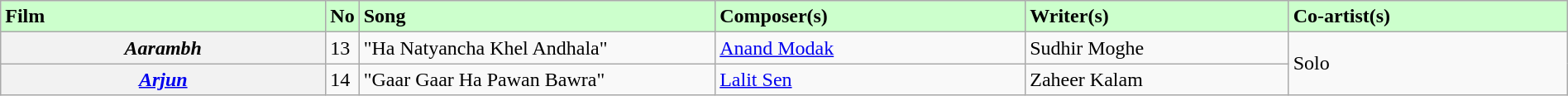<table class="wikitable plainrowheaders" width="100%" textcolor:#000;">
<tr style="background:#cfc; text-align:"center;">
<td scope="col" width=21%><strong>Film</strong></td>
<td><strong>No</strong></td>
<td scope="col" width=23%><strong>Song</strong></td>
<td scope="col" width=20%><strong>Composer(s)</strong></td>
<td scope="col" width=17%><strong>Writer(s)</strong></td>
<td scope="col" width=18%><strong>Co-artist(s)</strong></td>
</tr>
<tr>
<th><em>Aarambh</em></th>
<td>13</td>
<td>"Ha Natyancha Khel Andhala"</td>
<td><a href='#'>Anand Modak</a></td>
<td>Sudhir Moghe</td>
<td rowspan="2">Solo</td>
</tr>
<tr>
<th><em><a href='#'>Arjun</a></em></th>
<td>14</td>
<td>"Gaar Gaar Ha Pawan Bawra"</td>
<td><a href='#'>Lalit Sen</a></td>
<td>Zaheer Kalam</td>
</tr>
</table>
